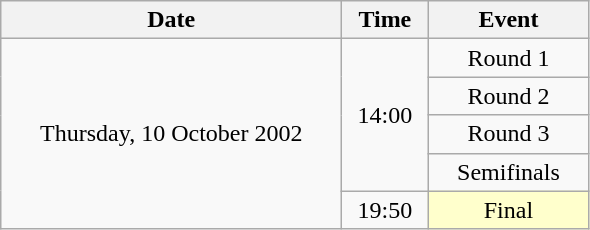<table class = "wikitable" style="text-align:center;">
<tr>
<th width=220>Date</th>
<th width=50>Time</th>
<th width=100>Event</th>
</tr>
<tr>
<td rowspan=5>Thursday, 10 October 2002</td>
<td rowspan=4>14:00</td>
<td>Round 1</td>
</tr>
<tr>
<td>Round 2</td>
</tr>
<tr>
<td>Round 3</td>
</tr>
<tr>
<td>Semifinals</td>
</tr>
<tr>
<td>19:50</td>
<td bgcolor=ffffcc>Final</td>
</tr>
</table>
